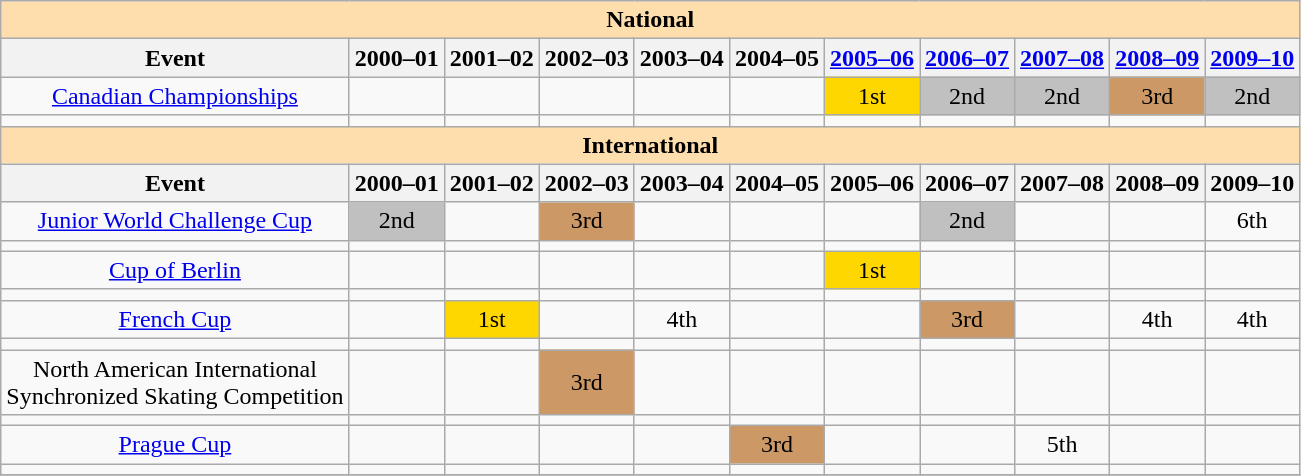<table class="wikitable">
<tr>
<th style="background-color: #ffdead; " colspan="15" align="center"><strong>National</strong></th>
</tr>
<tr>
<th>Event</th>
<th>2000–01</th>
<th>2001–02</th>
<th>2002–03</th>
<th>2003–04</th>
<th>2004–05</th>
<th><a href='#'>2005–06</a></th>
<th><a href='#'>2006–07</a></th>
<th><a href='#'>2007–08</a></th>
<th><a href='#'>2008–09</a></th>
<th><a href='#'>2009–10</a></th>
</tr>
<tr>
<td align="center"><a href='#'>Canadian Championships</a></td>
<td 2000-01 align="center"></td>
<td 2001-02 align="center"></td>
<td 2002-03 align="center"></td>
<td 2003-04 align="center"></td>
<td 2004-05 align="center"></td>
<td 2005-06 align="center" bgcolor="gold">1st</td>
<td 2006-07 align="center" bgcolor="silver">2nd</td>
<td 2007-08 align="center" bgcolor="silver">2nd</td>
<td 2008-09 align="center" bgcolor="cc9966">3rd</td>
<td 2009-10 align="center" bgcolor="silver">2nd</td>
</tr>
<tr>
<td align="center"></td>
<td 2000-01 align="center"></td>
<td 2001-02 align="center"></td>
<td 2002-03 align="center"></td>
<td 2003-04 align="center"></td>
<td 2004-05 align="center"></td>
<td 2005-06 align="center"></td>
<td 2006-07 align="center"></td>
<td 2007-08 align="center"></td>
<td 2008-09 align="center"></td>
<td 2009-10 align="center"></td>
</tr>
<tr>
<th style="background-color: #ffdead; " colspan="11" align=center><strong>International</strong></th>
</tr>
<tr>
<th>Event</th>
<th>2000–01</th>
<th>2001–02</th>
<th>2002–03</th>
<th>2003–04</th>
<th>2004–05</th>
<th>2005–06</th>
<th>2006–07</th>
<th>2007–08</th>
<th>2008–09</th>
<th>2009–10</th>
</tr>
<tr>
<td align="center"><a href='#'>Junior World Challenge Cup</a></td>
<td 2000-01 align="center" bgcolor="silver">2nd</td>
<td 2001-02 align="center"></td>
<td 2002-03 align="center" bgcolor="cc9966">3rd</td>
<td 2003-04 align="center"></td>
<td 2004-05 align="center"></td>
<td 2005-06 align="center"></td>
<td 2006-07 align="center" bgcolor="silver">2nd</td>
<td 2007-08 align="center"></td>
<td 2008-09 align="center"></td>
<td 2009-10 align="center">6th</td>
</tr>
<tr>
<td align="center"></td>
<td 2000-01 align="center"></td>
<td 2001-02 align="center"></td>
<td 2002-03 align="center"></td>
<td 2003-04 align="center"></td>
<td 2004-05 align="center"></td>
<td 2005-06 align="center"></td>
<td 2006-07 align="center"></td>
<td 2007-08 align="center"></td>
<td 2008-09 align="center"></td>
<td 2009-10 align="center"></td>
</tr>
<tr>
<td align="center"><a href='#'>Cup of Berlin</a></td>
<td 2000-01 align="center"></td>
<td 2001-02 align="center"></td>
<td 2002-03 align="center"></td>
<td 2003-04 align="center"></td>
<td 2004-05 align="center"></td>
<td 2005-06 align="center" bgcolor="gold">1st</td>
<td 2006-07 align="center"></td>
<td 2007-08 align="center"></td>
<td 2008-09 align="center"></td>
<td 2009-10 align="center"></td>
</tr>
<tr>
<td align="center"></td>
<td 2000-01 align="center"></td>
<td 2001-02 align="center"></td>
<td 2002-03 align="center"></td>
<td 2003-04 align="center"></td>
<td 2004-05 align="center"></td>
<td 2005-06 align="center"></td>
<td 2006-07 align="center"></td>
<td 2007-08 align="center"></td>
<td 2008-09 align="center"></td>
<td 2009-10 align="center"></td>
</tr>
<tr>
<td align="center"><a href='#'>French Cup</a></td>
<td 2000-01 align="center"></td>
<td 2001-02 align="center" bgcolor="gold">1st</td>
<td 2002-03 align="center"></td>
<td 2003-04 align="center">4th</td>
<td 2004-05 align="center"></td>
<td 2005-06 align="center"></td>
<td 2006-07 align="center" bgcolor="cc9966">3rd</td>
<td 2007-08 align="center"></td>
<td 2008-09 align="center">4th</td>
<td 2009-10 align="center">4th</td>
</tr>
<tr>
<td align="center"></td>
<td 2000-01 align="center"></td>
<td 2001-02 align="center"></td>
<td 2002-03 align="center"></td>
<td 2003-04 align="center"></td>
<td 2004-05 align="center"></td>
<td 2005-06 align="center"></td>
<td 2006-07 align="center"></td>
<td 2007-08 align="center"></td>
<td 2008-09 align="center"></td>
<td 2009-10 align="center"></td>
</tr>
<tr>
<td align="center">North American International<br>Synchronized Skating Competition</td>
<td 2000-01 align="center"></td>
<td 2001-02 align="center"></td>
<td 2002-03 align="center" bgcolor="cc9966">3rd</td>
<td 2003-04 align="center"></td>
<td 2004-05 align="center"></td>
<td 2005-06 align="center"></td>
<td 2006-07 align="center"></td>
<td 2007-08 align="center"></td>
<td 2008-09 align="center"></td>
<td 2009-10 align="center"></td>
</tr>
<tr>
<td align="center"></td>
<td 2000-01 align="center"></td>
<td 2001-02 align="center"></td>
<td 2002-03 align="center"></td>
<td 2003-04 align="center"></td>
<td 2004-05 align="center"></td>
<td 2005-06 align="center"></td>
<td 2006-07 align="center"></td>
<td 2007-08 align="center"></td>
<td 2008-09 align="center"></td>
<td 2009-10 align="center"></td>
</tr>
<tr>
<td align="center"><a href='#'>Prague Cup</a></td>
<td 2000-01 align="center"></td>
<td 2001-02 align="center"></td>
<td 2002-03 align="center"></td>
<td 2003-04 align="center"></td>
<td 2004-05 align="center" bgcolor="cc9966">3rd</td>
<td 2005-06 align="center"></td>
<td 2006-07 align="center"></td>
<td 2007-08 align="center">5th</td>
<td 2008-09 align="center"></td>
<td 2009-10 align="center"></td>
</tr>
<tr>
<td align="center"></td>
<td 2000-01 align="center"></td>
<td 2001-02 align="center"></td>
<td 2002-03 align="center"></td>
<td 2003-04 align="center"></td>
<td 2004-05 align="center"></td>
<td 2005-06 align="center"></td>
<td 2006-07 align="center"></td>
<td 2007-08 align="center"></td>
<td 2008-09 align="center"></td>
<td 2009-10 align="center"></td>
</tr>
<tr>
</tr>
</table>
